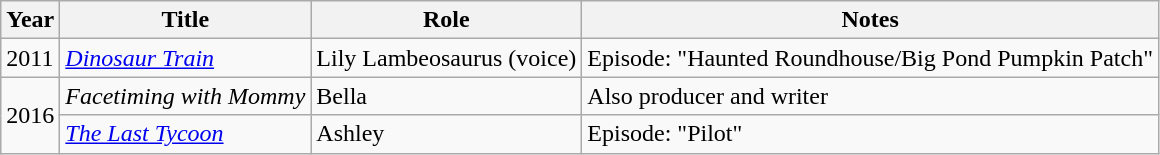<table class="wikitable sortable">
<tr>
<th>Year</th>
<th>Title</th>
<th>Role</th>
<th>Notes</th>
</tr>
<tr>
<td>2011</td>
<td><em><a href='#'>Dinosaur Train</a></em></td>
<td>Lily Lambeosaurus (voice)</td>
<td>Episode: "Haunted Roundhouse/Big Pond Pumpkin Patch"</td>
</tr>
<tr>
<td rowspan="2">2016</td>
<td><em>Facetiming with Mommy</em></td>
<td>Bella</td>
<td>Also producer and writer</td>
</tr>
<tr>
<td><em><a href='#'>The Last Tycoon</a></em></td>
<td>Ashley</td>
<td>Episode: "Pilot"</td>
</tr>
</table>
